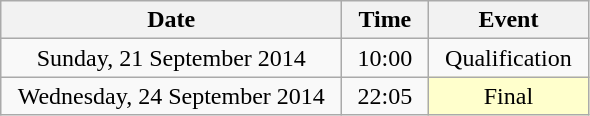<table class = "wikitable" style="text-align:center;">
<tr>
<th width=220>Date</th>
<th width=50>Time</th>
<th width=100>Event</th>
</tr>
<tr>
<td>Sunday, 21 September 2014</td>
<td>10:00</td>
<td>Qualification</td>
</tr>
<tr>
<td>Wednesday, 24 September 2014</td>
<td>22:05</td>
<td bgcolor=ffffcc>Final</td>
</tr>
</table>
